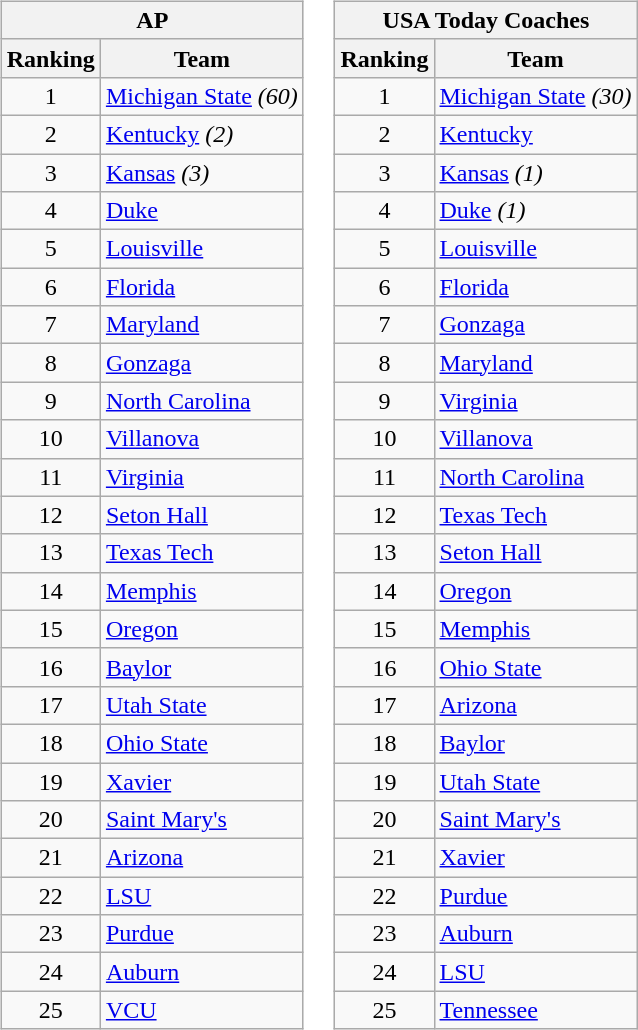<table>
<tr style="vertical-align:top;">
<td><br><table class="wikitable" style="text-align:center;">
<tr>
<th colspan=2>AP</th>
</tr>
<tr>
<th>Ranking</th>
<th>Team</th>
</tr>
<tr>
<td>1</td>
<td align=left><a href='#'>Michigan State</a> <em>(60)</em></td>
</tr>
<tr>
<td>2</td>
<td align=left><a href='#'>Kentucky</a> <em>(2)</em></td>
</tr>
<tr>
<td>3</td>
<td align=left><a href='#'>Kansas</a> <em>(3)</em></td>
</tr>
<tr>
<td>4</td>
<td align=left><a href='#'>Duke</a></td>
</tr>
<tr>
<td>5</td>
<td align=left><a href='#'>Louisville</a></td>
</tr>
<tr>
<td>6</td>
<td align=left><a href='#'>Florida</a></td>
</tr>
<tr>
<td>7</td>
<td align=left><a href='#'>Maryland</a></td>
</tr>
<tr>
<td>8</td>
<td align=left><a href='#'>Gonzaga</a></td>
</tr>
<tr>
<td>9</td>
<td align=left><a href='#'>North Carolina</a></td>
</tr>
<tr>
<td>10</td>
<td align=left><a href='#'>Villanova</a></td>
</tr>
<tr>
<td>11</td>
<td align=left><a href='#'>Virginia</a></td>
</tr>
<tr>
<td>12</td>
<td align=left><a href='#'>Seton Hall</a></td>
</tr>
<tr>
<td>13</td>
<td align=left><a href='#'>Texas Tech</a></td>
</tr>
<tr>
<td>14</td>
<td align=left><a href='#'>Memphis</a></td>
</tr>
<tr>
<td>15</td>
<td align=left><a href='#'>Oregon</a></td>
</tr>
<tr>
<td>16</td>
<td align=left><a href='#'>Baylor</a></td>
</tr>
<tr>
<td>17</td>
<td align=left><a href='#'>Utah State</a></td>
</tr>
<tr>
<td>18</td>
<td align=left><a href='#'>Ohio State</a></td>
</tr>
<tr>
<td>19</td>
<td align=left><a href='#'>Xavier</a></td>
</tr>
<tr>
<td>20</td>
<td align=left><a href='#'>Saint Mary's</a></td>
</tr>
<tr>
<td>21</td>
<td align=left><a href='#'>Arizona</a></td>
</tr>
<tr>
<td>22</td>
<td align=left><a href='#'>LSU</a></td>
</tr>
<tr>
<td>23</td>
<td align=left><a href='#'>Purdue</a></td>
</tr>
<tr>
<td>24</td>
<td align=left><a href='#'>Auburn</a></td>
</tr>
<tr>
<td>25</td>
<td align=left><a href='#'>VCU</a></td>
</tr>
</table>
</td>
<td><br><table class="wikitable" style="text-align:center;">
<tr>
<th colspan=2>USA Today Coaches</th>
</tr>
<tr>
<th>Ranking</th>
<th>Team</th>
</tr>
<tr>
<td>1</td>
<td align=left><a href='#'>Michigan State</a> <em>(30)</em></td>
</tr>
<tr>
<td>2</td>
<td align=left><a href='#'>Kentucky</a></td>
</tr>
<tr>
<td>3</td>
<td align=left><a href='#'>Kansas</a> <em>(1)</em></td>
</tr>
<tr>
<td>4</td>
<td align=left><a href='#'>Duke</a> <em>(1)</em></td>
</tr>
<tr>
<td>5</td>
<td align=left><a href='#'>Louisville</a></td>
</tr>
<tr>
<td>6</td>
<td align=left><a href='#'>Florida</a></td>
</tr>
<tr>
<td>7</td>
<td align=left><a href='#'>Gonzaga</a></td>
</tr>
<tr>
<td>8</td>
<td align=left><a href='#'>Maryland</a></td>
</tr>
<tr>
<td>9</td>
<td align=left><a href='#'>Virginia</a></td>
</tr>
<tr>
<td>10</td>
<td align=left><a href='#'>Villanova</a></td>
</tr>
<tr>
<td>11</td>
<td align=left><a href='#'>North Carolina</a></td>
</tr>
<tr>
<td>12</td>
<td align=left><a href='#'>Texas Tech</a></td>
</tr>
<tr>
<td>13</td>
<td align=left><a href='#'>Seton Hall</a></td>
</tr>
<tr>
<td>14</td>
<td align=left><a href='#'>Oregon</a></td>
</tr>
<tr>
<td>15</td>
<td align=left><a href='#'>Memphis</a></td>
</tr>
<tr>
<td>16</td>
<td align=left><a href='#'>Ohio State</a></td>
</tr>
<tr>
<td>17</td>
<td align=left><a href='#'>Arizona</a></td>
</tr>
<tr>
<td>18</td>
<td align=left><a href='#'>Baylor</a></td>
</tr>
<tr>
<td>19</td>
<td align=left><a href='#'>Utah State</a></td>
</tr>
<tr>
<td>20</td>
<td align=left><a href='#'>Saint Mary's</a></td>
</tr>
<tr>
<td>21</td>
<td align=left><a href='#'>Xavier</a></td>
</tr>
<tr>
<td>22</td>
<td align=left><a href='#'>Purdue</a></td>
</tr>
<tr>
<td>23</td>
<td align=left><a href='#'>Auburn</a></td>
</tr>
<tr>
<td>24</td>
<td align=left><a href='#'>LSU</a></td>
</tr>
<tr>
<td>25</td>
<td align=left><a href='#'>Tennessee</a></td>
</tr>
</table>
</td>
</tr>
</table>
